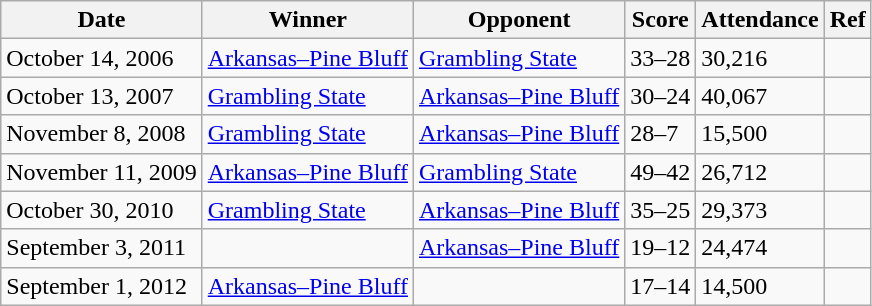<table class="wikitable sortable">
<tr>
<th>Date</th>
<th>Winner</th>
<th>Opponent</th>
<th>Score</th>
<th>Attendance</th>
<th>Ref</th>
</tr>
<tr>
<td>October 14, 2006</td>
<td><a href='#'>Arkansas–Pine Bluff</a></td>
<td><a href='#'>Grambling State</a></td>
<td>33–28</td>
<td>30,216</td>
<td></td>
</tr>
<tr>
<td>October 13, 2007</td>
<td><a href='#'>Grambling State</a></td>
<td><a href='#'>Arkansas–Pine Bluff</a></td>
<td>30–24</td>
<td>40,067</td>
<td></td>
</tr>
<tr>
<td>November 8, 2008</td>
<td><a href='#'>Grambling State</a></td>
<td><a href='#'>Arkansas–Pine Bluff</a></td>
<td>28–7</td>
<td>15,500</td>
<td></td>
</tr>
<tr>
<td>November 11, 2009</td>
<td><a href='#'>Arkansas–Pine Bluff</a></td>
<td><a href='#'>Grambling State</a></td>
<td>49–42</td>
<td>26,712</td>
<td></td>
</tr>
<tr>
<td>October 30, 2010</td>
<td><a href='#'>Grambling State</a></td>
<td><a href='#'>Arkansas–Pine Bluff</a></td>
<td>35–25</td>
<td>29,373</td>
<td></td>
</tr>
<tr>
<td>September 3, 2011</td>
<td></td>
<td><a href='#'>Arkansas–Pine Bluff</a></td>
<td>19–12</td>
<td>24,474</td>
<td></td>
</tr>
<tr>
<td>September 1, 2012</td>
<td><a href='#'>Arkansas–Pine Bluff</a></td>
<td></td>
<td>17–14</td>
<td>14,500</td>
<td></td>
</tr>
</table>
